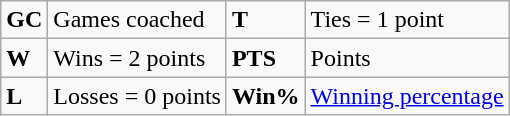<table class="wikitable">
<tr>
<td><strong>GC</strong></td>
<td>Games coached</td>
<td><strong>T</strong></td>
<td>Ties = 1 point</td>
</tr>
<tr>
<td><strong>W</strong></td>
<td>Wins = 2 points</td>
<td><strong>PTS</strong></td>
<td>Points</td>
</tr>
<tr>
<td><strong>L</strong></td>
<td>Losses = 0 points</td>
<td><strong>Win%</strong></td>
<td><a href='#'>Winning percentage</a></td>
</tr>
</table>
